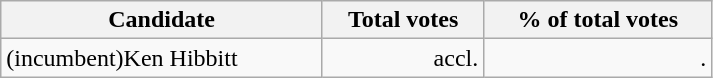<table class="wikitable" width="475">
<tr>
<th align="left">Candidate</th>
<th align="right">Total votes</th>
<th align="right">% of total votes</th>
</tr>
<tr>
<td align="left">(incumbent)Ken Hibbitt</td>
<td align="right">accl.</td>
<td align="right">.</td>
</tr>
</table>
